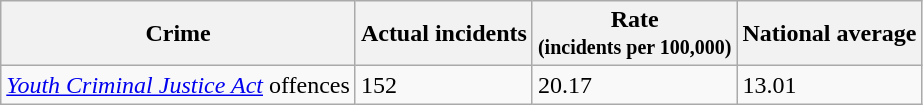<table class="wikitable mw-collapsible mw-collapsed">
<tr>
<th>Crime</th>
<th>Actual incidents</th>
<th><strong>Rate</strong><br><small>(incidents per 100,000)</small></th>
<th><strong>National average</strong></th>
</tr>
<tr>
<td><em><a href='#'>Youth Criminal Justice Act</a></em> offences</td>
<td>152</td>
<td>20.17</td>
<td>13.01</td>
</tr>
</table>
